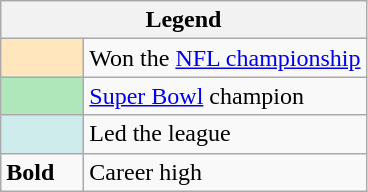<table class="wikitable mw-collapsible">
<tr>
<th colspan="2">Legend</th>
</tr>
<tr>
<td style="background:#ffe6bd; width:3em;"></td>
<td>Won the <a href='#'>NFL championship</a></td>
</tr>
<tr>
<td style="background:#afe6ba; width:3em;"></td>
<td><a href='#'>Super Bowl</a> champion</td>
</tr>
<tr>
<td style="background:#cfecec; width:3em;"></td>
<td>Led the league</td>
</tr>
<tr>
<td><strong>Bold</strong></td>
<td>Career high</td>
</tr>
</table>
